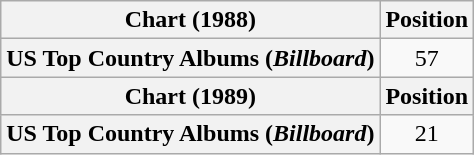<table class="wikitable plainrowheaders" style="text-align:center">
<tr>
<th scope="col">Chart (1988)</th>
<th scope="col">Position</th>
</tr>
<tr>
<th scope="row">US Top Country Albums (<em>Billboard</em>)</th>
<td>57</td>
</tr>
<tr>
<th scope="col">Chart (1989)</th>
<th scope="col">Position</th>
</tr>
<tr>
<th scope="row">US Top Country Albums (<em>Billboard</em>)</th>
<td>21</td>
</tr>
</table>
